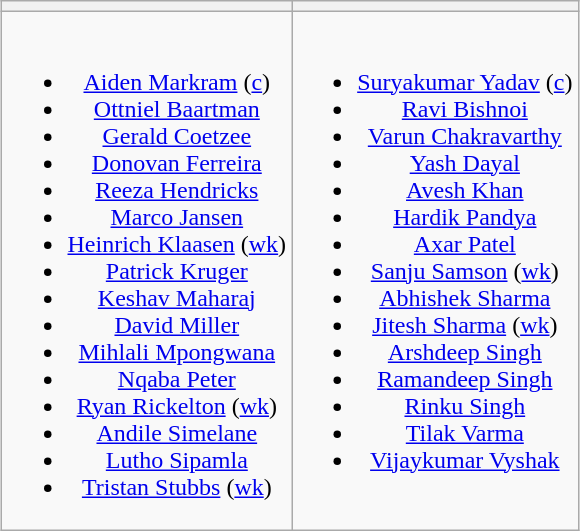<table class="wikitable" style="text-align:center; margin:auto">
<tr>
<th></th>
<th></th>
</tr>
<tr style="vertical-align:top">
<td><br><ul><li><a href='#'>Aiden Markram</a> (<a href='#'>c</a>)</li><li><a href='#'>Ottniel Baartman</a></li><li><a href='#'>Gerald Coetzee</a></li><li><a href='#'>Donovan Ferreira</a></li><li><a href='#'>Reeza Hendricks</a></li><li><a href='#'>Marco Jansen</a></li><li><a href='#'>Heinrich Klaasen</a> (<a href='#'>wk</a>)</li><li><a href='#'>Patrick Kruger</a></li><li><a href='#'>Keshav Maharaj</a></li><li><a href='#'>David Miller</a></li><li><a href='#'>Mihlali Mpongwana</a></li><li><a href='#'>Nqaba Peter</a></li><li><a href='#'>Ryan Rickelton</a> (<a href='#'>wk</a>)</li><li><a href='#'>Andile Simelane</a></li><li><a href='#'>Lutho Sipamla</a></li><li><a href='#'>Tristan Stubbs</a> (<a href='#'>wk</a>)</li></ul></td>
<td><br><ul><li><a href='#'>Suryakumar Yadav</a> (<a href='#'>c</a>)</li><li><a href='#'>Ravi Bishnoi</a></li><li><a href='#'>Varun Chakravarthy</a></li><li><a href='#'>Yash Dayal</a></li><li><a href='#'>Avesh Khan</a></li><li><a href='#'>Hardik Pandya</a></li><li><a href='#'>Axar Patel</a></li><li><a href='#'>Sanju Samson</a> (<a href='#'>wk</a>)</li><li><a href='#'>Abhishek Sharma</a></li><li><a href='#'>Jitesh Sharma</a> (<a href='#'>wk</a>)</li><li><a href='#'>Arshdeep Singh</a></li><li><a href='#'>Ramandeep Singh</a></li><li><a href='#'>Rinku Singh</a></li><li><a href='#'>Tilak Varma</a></li><li><a href='#'>Vijaykumar Vyshak</a></li></ul></td>
</tr>
</table>
